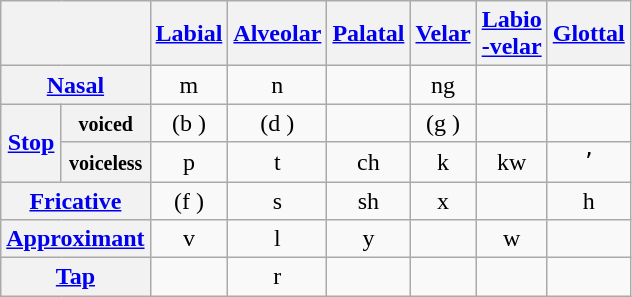<table class=wikitable style=text-align:center>
<tr>
<th colspan=2></th>
<th><a href='#'>Labial</a></th>
<th><a href='#'>Alveolar</a></th>
<th><a href='#'>Palatal</a></th>
<th><a href='#'>Velar</a></th>
<th><a href='#'>Labio<br>-velar</a></th>
<th><a href='#'>Glottal</a></th>
</tr>
<tr>
<th colspan=2><a href='#'>Nasal</a></th>
<td>m </td>
<td>n </td>
<td></td>
<td>ng </td>
<td></td>
<td></td>
</tr>
<tr>
<th rowspan=2><a href='#'>Stop</a></th>
<th><small>voiced</small></th>
<td>(b )</td>
<td>(d )</td>
<td></td>
<td>(g )</td>
<td></td>
<td></td>
</tr>
<tr>
<th><small>voiceless</small></th>
<td>p </td>
<td>t </td>
<td>ch </td>
<td>k </td>
<td>kw </td>
<td>ʼ </td>
</tr>
<tr>
<th colspan=2><a href='#'>Fricative</a></th>
<td>(f )</td>
<td>s </td>
<td>sh </td>
<td>x </td>
<td></td>
<td>h </td>
</tr>
<tr>
<th colspan=2><a href='#'>Approximant</a></th>
<td>v </td>
<td>l </td>
<td>y </td>
<td></td>
<td>w </td>
<td></td>
</tr>
<tr>
<th colspan=2><a href='#'>Tap</a></th>
<td></td>
<td>r </td>
<td></td>
<td></td>
<td></td>
<td></td>
</tr>
</table>
